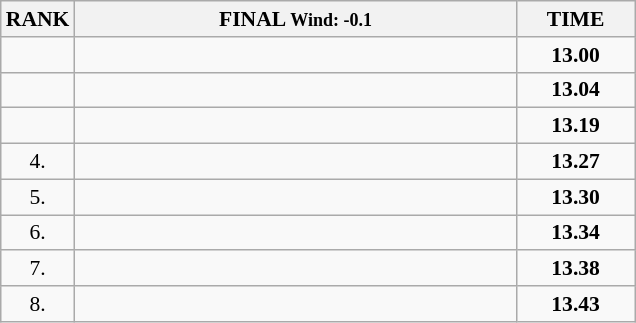<table class="wikitable" style="border-collapse: collapse; font-size: 90%;">
<tr>
<th>RANK</th>
<th style="width: 20em">FINAL <small>Wind: -0.1</small></th>
<th style="width: 5em">TIME</th>
</tr>
<tr>
<td align="center"></td>
<td></td>
<td align="center"><strong>13.00</strong></td>
</tr>
<tr>
<td align="center"></td>
<td></td>
<td align="center"><strong>13.04</strong></td>
</tr>
<tr>
<td align="center"></td>
<td></td>
<td align="center"><strong>13.19</strong></td>
</tr>
<tr>
<td align="center">4.</td>
<td></td>
<td align="center"><strong>13.27</strong></td>
</tr>
<tr>
<td align="center">5.</td>
<td></td>
<td align="center"><strong>13.30</strong></td>
</tr>
<tr>
<td align="center">6.</td>
<td></td>
<td align="center"><strong>13.34</strong></td>
</tr>
<tr>
<td align="center">7.</td>
<td></td>
<td align="center"><strong>13.38</strong></td>
</tr>
<tr>
<td align="center">8.</td>
<td></td>
<td align="center"><strong>13.43</strong></td>
</tr>
</table>
